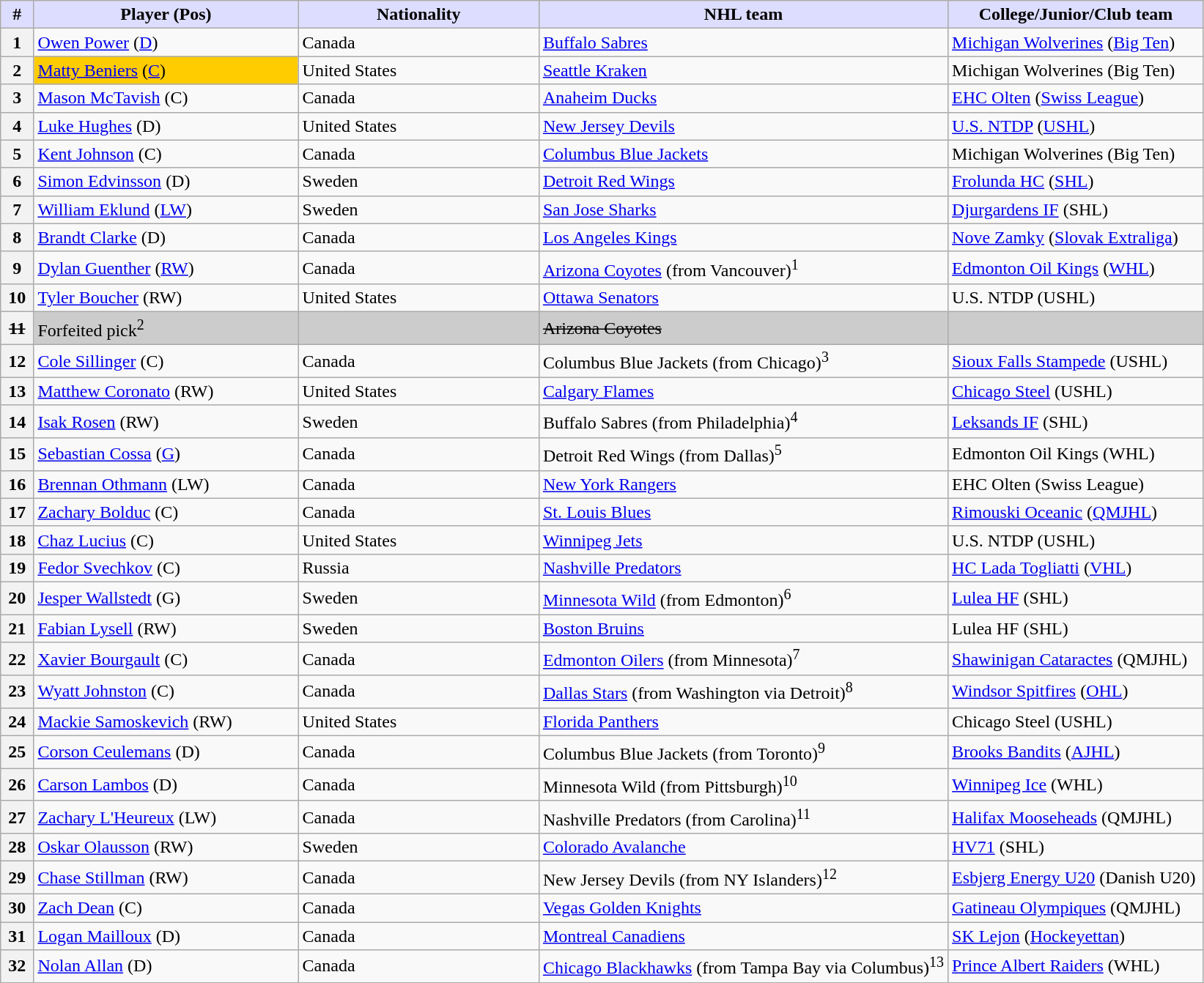<table class="wikitable">
<tr>
<th style="background:#ddf; width:2.75%;">#</th>
<th style="background:#ddf; width:22.0%;">Player (Pos)</th>
<th style="background:#ddf; width:20.0%;">Nationality</th>
<th style="background:#ddf; width:34.0%;">NHL team</th>
<th style="background:#ddf; width:100.0%;">College/Junior/Club team</th>
</tr>
<tr>
<th>1</th>
<td><a href='#'>Owen Power</a> (<a href='#'>D</a>)</td>
<td> Canada</td>
<td><a href='#'>Buffalo Sabres</a></td>
<td><a href='#'>Michigan Wolverines</a> (<a href='#'>Big Ten</a>)</td>
</tr>
<tr>
<th>2</th>
<td bgcolor="#FFCC00"><a href='#'>Matty Beniers</a> (<a href='#'>C</a>)</td>
<td> United States</td>
<td><a href='#'>Seattle Kraken</a></td>
<td>Michigan Wolverines (Big Ten)</td>
</tr>
<tr>
<th>3</th>
<td><a href='#'>Mason McTavish</a> (C)</td>
<td> Canada</td>
<td><a href='#'>Anaheim Ducks</a></td>
<td><a href='#'>EHC Olten</a> (<a href='#'>Swiss League</a>)</td>
</tr>
<tr>
<th>4</th>
<td><a href='#'>Luke Hughes</a> (D)</td>
<td> United States</td>
<td><a href='#'>New Jersey Devils</a></td>
<td><a href='#'>U.S. NTDP</a> (<a href='#'>USHL</a>)</td>
</tr>
<tr>
<th>5</th>
<td><a href='#'>Kent Johnson</a> (C)</td>
<td> Canada</td>
<td><a href='#'>Columbus Blue Jackets</a></td>
<td>Michigan Wolverines (Big Ten)</td>
</tr>
<tr>
<th>6</th>
<td><a href='#'>Simon Edvinsson</a> (D)</td>
<td> Sweden</td>
<td><a href='#'>Detroit Red Wings</a></td>
<td><a href='#'>Frolunda HC</a> (<a href='#'>SHL</a>)</td>
</tr>
<tr>
<th>7</th>
<td><a href='#'>William Eklund</a> (<a href='#'>LW</a>)</td>
<td> Sweden</td>
<td><a href='#'>San Jose Sharks</a></td>
<td><a href='#'>Djurgardens IF</a> (SHL)</td>
</tr>
<tr>
<th>8</th>
<td><a href='#'>Brandt Clarke</a> (D)</td>
<td> Canada</td>
<td><a href='#'>Los Angeles Kings</a></td>
<td><a href='#'>Nove Zamky</a> (<a href='#'>Slovak Extraliga</a>)</td>
</tr>
<tr>
<th>9</th>
<td><a href='#'>Dylan Guenther</a> (<a href='#'>RW</a>)</td>
<td> Canada</td>
<td><a href='#'>Arizona Coyotes</a> (from Vancouver)<sup>1</sup></td>
<td><a href='#'>Edmonton Oil Kings</a> (<a href='#'>WHL</a>)</td>
</tr>
<tr>
<th>10</th>
<td><a href='#'>Tyler Boucher</a> (RW)</td>
<td> United States</td>
<td><a href='#'>Ottawa Senators</a></td>
<td>U.S. NTDP (USHL)</td>
</tr>
<tr style="background:#ccc;">
<th><s>11</s></th>
<td>Forfeited pick<sup>2</sup></td>
<td style="background:#ccc;"></td>
<td><s>Arizona Coyotes</s></td>
<td style="background:#ccc;"></td>
</tr>
<tr>
<th>12</th>
<td><a href='#'>Cole Sillinger</a> (C)</td>
<td> Canada</td>
<td>Columbus Blue Jackets (from Chicago)<sup>3</sup></td>
<td><a href='#'>Sioux Falls Stampede</a> (USHL)</td>
</tr>
<tr>
<th>13</th>
<td><a href='#'>Matthew Coronato</a> (RW)</td>
<td> United States</td>
<td><a href='#'>Calgary Flames</a></td>
<td><a href='#'>Chicago Steel</a> (USHL)</td>
</tr>
<tr>
<th>14</th>
<td><a href='#'>Isak Rosen</a> (RW)</td>
<td> Sweden</td>
<td>Buffalo Sabres (from Philadelphia)<sup>4</sup></td>
<td><a href='#'>Leksands IF</a> (SHL)</td>
</tr>
<tr>
<th>15</th>
<td><a href='#'>Sebastian Cossa</a> (<a href='#'>G</a>)</td>
<td> Canada</td>
<td>Detroit Red Wings (from Dallas)<sup>5</sup></td>
<td>Edmonton Oil Kings (WHL)</td>
</tr>
<tr>
<th>16</th>
<td><a href='#'>Brennan Othmann</a> (LW)</td>
<td> Canada</td>
<td><a href='#'>New York Rangers</a></td>
<td>EHC Olten (Swiss League)</td>
</tr>
<tr>
<th>17</th>
<td><a href='#'>Zachary Bolduc</a> (C)</td>
<td> Canada</td>
<td><a href='#'>St. Louis Blues</a></td>
<td><a href='#'>Rimouski Oceanic</a> (<a href='#'>QMJHL</a>)</td>
</tr>
<tr>
<th>18</th>
<td><a href='#'>Chaz Lucius</a> (C)</td>
<td> United States</td>
<td><a href='#'>Winnipeg Jets</a></td>
<td>U.S. NTDP (USHL)</td>
</tr>
<tr>
<th>19</th>
<td><a href='#'>Fedor Svechkov</a> (C)</td>
<td> Russia</td>
<td><a href='#'>Nashville Predators</a></td>
<td><a href='#'>HC Lada Togliatti</a> (<a href='#'>VHL</a>)</td>
</tr>
<tr>
<th>20</th>
<td><a href='#'>Jesper Wallstedt</a> (G)</td>
<td> Sweden</td>
<td><a href='#'>Minnesota Wild</a> (from Edmonton)<sup>6</sup></td>
<td><a href='#'>Lulea HF</a> (SHL)</td>
</tr>
<tr>
<th>21</th>
<td><a href='#'>Fabian Lysell</a> (RW)</td>
<td> Sweden</td>
<td><a href='#'>Boston Bruins</a></td>
<td>Lulea HF (SHL)</td>
</tr>
<tr>
<th>22</th>
<td><a href='#'>Xavier Bourgault</a> (C)</td>
<td> Canada</td>
<td><a href='#'>Edmonton Oilers</a> (from Minnesota)<sup>7</sup></td>
<td><a href='#'>Shawinigan Cataractes</a> (QMJHL)</td>
</tr>
<tr>
<th>23</th>
<td><a href='#'>Wyatt Johnston</a> (C)</td>
<td> Canada</td>
<td><a href='#'>Dallas Stars</a> (from Washington via Detroit)<sup>8</sup></td>
<td><a href='#'>Windsor Spitfires</a> (<a href='#'>OHL</a>)</td>
</tr>
<tr>
<th>24</th>
<td><a href='#'>Mackie Samoskevich</a> (RW)</td>
<td> United States</td>
<td><a href='#'>Florida Panthers</a></td>
<td>Chicago Steel (USHL)</td>
</tr>
<tr>
<th>25</th>
<td><a href='#'>Corson Ceulemans</a> (D)</td>
<td> Canada</td>
<td>Columbus Blue Jackets (from Toronto)<sup>9</sup></td>
<td><a href='#'>Brooks Bandits</a> (<a href='#'>AJHL</a>)</td>
</tr>
<tr>
<th>26</th>
<td><a href='#'>Carson Lambos</a> (D)</td>
<td> Canada</td>
<td>Minnesota Wild (from Pittsburgh)<sup>10</sup></td>
<td><a href='#'>Winnipeg Ice</a> (WHL)</td>
</tr>
<tr>
<th>27</th>
<td><a href='#'>Zachary L'Heureux</a> (LW)</td>
<td> Canada</td>
<td>Nashville Predators (from Carolina)<sup>11</sup></td>
<td><a href='#'>Halifax Mooseheads</a> (QMJHL)</td>
</tr>
<tr>
<th>28</th>
<td><a href='#'>Oskar Olausson</a> (RW)</td>
<td> Sweden</td>
<td><a href='#'>Colorado Avalanche</a></td>
<td><a href='#'>HV71</a> (SHL)</td>
</tr>
<tr>
<th>29</th>
<td><a href='#'>Chase Stillman</a> (RW)</td>
<td> Canada</td>
<td>New Jersey Devils (from NY Islanders)<sup>12</sup></td>
<td><a href='#'>Esbjerg Energy U20</a> (Danish U20)</td>
</tr>
<tr>
<th>30</th>
<td><a href='#'>Zach Dean</a> (C)</td>
<td> Canada</td>
<td><a href='#'>Vegas Golden Knights</a></td>
<td><a href='#'>Gatineau Olympiques</a> (QMJHL)</td>
</tr>
<tr>
<th>31</th>
<td><a href='#'>Logan Mailloux</a> (D)</td>
<td> Canada</td>
<td><a href='#'>Montreal Canadiens</a></td>
<td><a href='#'>SK Lejon</a> (<a href='#'>Hockeyettan</a>)</td>
</tr>
<tr>
<th>32</th>
<td><a href='#'>Nolan Allan</a> (D)</td>
<td> Canada</td>
<td><a href='#'>Chicago Blackhawks</a> (from Tampa Bay via Columbus)<sup>13</sup></td>
<td><a href='#'>Prince Albert Raiders</a> (WHL)</td>
</tr>
</table>
